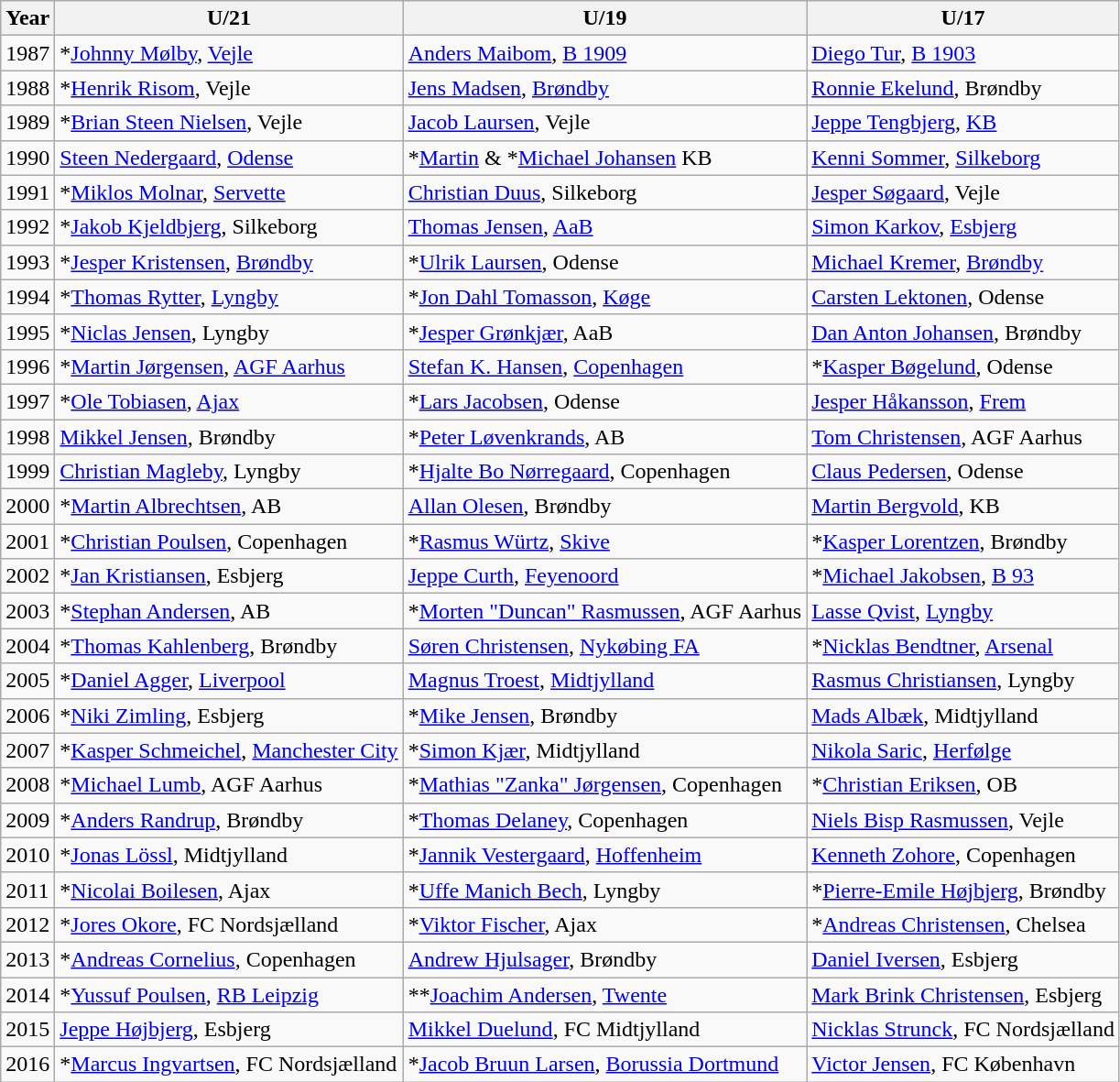<table class="wikitable">
<tr>
<th>Year</th>
<th>U/21</th>
<th>U/19</th>
<th>U/17</th>
</tr>
<tr>
<td>1987</td>
<td>*<a href='#'>Johnny Mølby</a>, <a href='#'>Vejle</a></td>
<td><a href='#'>Anders Maibom</a>, <a href='#'>B 1909</a></td>
<td><a href='#'>Diego Tur</a>, <a href='#'>B 1903</a></td>
</tr>
<tr>
<td>1988</td>
<td>*<a href='#'>Henrik Risom</a>, Vejle</td>
<td><a href='#'>Jens Madsen</a>, <a href='#'>Brøndby</a></td>
<td><a href='#'>Ronnie Ekelund</a>, Brøndby</td>
</tr>
<tr>
<td>1989</td>
<td>*<a href='#'>Brian Steen Nielsen</a>, Vejle</td>
<td><a href='#'>Jacob Laursen</a>, Vejle</td>
<td><a href='#'>Jeppe Tengbjerg</a>, <a href='#'>KB</a></td>
</tr>
<tr>
<td>1990</td>
<td><a href='#'>Steen Nedergaard</a>, <a href='#'>Odense</a></td>
<td>*<a href='#'>Martin</a> & *<a href='#'>Michael Johansen</a> KB</td>
<td><a href='#'>Kenni Sommer</a>, <a href='#'>Silkeborg</a></td>
</tr>
<tr>
<td>1991</td>
<td>*<a href='#'>Miklos Molnar</a>, <a href='#'>Servette</a></td>
<td><a href='#'>Christian Duus</a>, Silkeborg</td>
<td><a href='#'>Jesper Søgaard</a>, Vejle</td>
</tr>
<tr>
<td>1992</td>
<td>*<a href='#'>Jakob Kjeldbjerg</a>, Silkeborg</td>
<td><a href='#'>Thomas Jensen</a>, <a href='#'>AaB</a></td>
<td><a href='#'>Simon Karkov</a>, <a href='#'>Esbjerg</a></td>
</tr>
<tr>
<td>1993</td>
<td>*<a href='#'>Jesper Kristensen</a>, <a href='#'>Brøndby</a></td>
<td>*<a href='#'>Ulrik Laursen</a>, Odense</td>
<td><a href='#'>Michael Kremer</a>, <a href='#'>Brøndby</a></td>
</tr>
<tr>
<td>1994</td>
<td>*<a href='#'>Thomas Rytter</a>, <a href='#'>Lyngby</a></td>
<td>*<a href='#'>Jon Dahl Tomasson</a>, <a href='#'>Køge</a></td>
<td><a href='#'>Carsten Lektonen</a>, Odense</td>
</tr>
<tr>
<td>1995</td>
<td>*<a href='#'>Niclas Jensen</a>, Lyngby</td>
<td>*<a href='#'>Jesper Grønkjær</a>, AaB</td>
<td><a href='#'>Dan Anton Johansen</a>, Brøndby</td>
</tr>
<tr>
<td>1996</td>
<td>*<a href='#'>Martin Jørgensen</a>, <a href='#'>AGF Aarhus</a></td>
<td><a href='#'>Stefan K. Hansen</a>, <a href='#'>Copenhagen</a></td>
<td>*<a href='#'>Kasper Bøgelund</a>, Odense</td>
</tr>
<tr>
<td>1997</td>
<td>*<a href='#'>Ole Tobiasen</a>, <a href='#'>Ajax</a></td>
<td>*<a href='#'>Lars Jacobsen</a>, Odense</td>
<td><a href='#'>Jesper Håkansson</a>, <a href='#'>Frem</a></td>
</tr>
<tr>
<td>1998</td>
<td><a href='#'>Mikkel Jensen</a>, Brøndby</td>
<td>*<a href='#'>Peter Løvenkrands</a>, AB</td>
<td><a href='#'>Tom Christensen</a>, AGF Aarhus</td>
</tr>
<tr>
<td>1999</td>
<td><a href='#'>Christian Magleby</a>, Lyngby</td>
<td>*<a href='#'>Hjalte Bo Nørregaard</a>, Copenhagen</td>
<td><a href='#'>Claus Pedersen</a>, Odense</td>
</tr>
<tr>
<td>2000</td>
<td>*<a href='#'>Martin Albrechtsen</a>, AB</td>
<td><a href='#'>Allan Olesen</a>, Brøndby</td>
<td><a href='#'>Martin Bergvold</a>, KB</td>
</tr>
<tr>
<td>2001</td>
<td>*<a href='#'>Christian Poulsen</a>, Copenhagen</td>
<td>*<a href='#'>Rasmus Würtz</a>, <a href='#'>Skive</a></td>
<td>*<a href='#'>Kasper Lorentzen</a>, Brøndby</td>
</tr>
<tr>
<td>2002</td>
<td>*<a href='#'>Jan Kristiansen</a>, Esbjerg</td>
<td><a href='#'>Jeppe Curth</a>, <a href='#'>Feyenoord</a></td>
<td>*<a href='#'>Michael Jakobsen</a>, <a href='#'>B 93</a></td>
</tr>
<tr>
<td>2003</td>
<td>*<a href='#'>Stephan Andersen</a>, AB</td>
<td>*<a href='#'>Morten "Duncan" Rasmussen</a>, AGF Aarhus</td>
<td><a href='#'>Lasse Qvist</a>, <a href='#'>Lyngby</a></td>
</tr>
<tr>
<td>2004</td>
<td>*<a href='#'>Thomas Kahlenberg</a>, Brøndby</td>
<td><a href='#'>Søren Christensen</a>, <a href='#'>Nykøbing FA</a></td>
<td>*<a href='#'>Nicklas Bendtner</a>, <a href='#'>Arsenal</a></td>
</tr>
<tr>
<td>2005</td>
<td>*<a href='#'>Daniel Agger</a>, <a href='#'>Liverpool</a></td>
<td><a href='#'>Magnus Troest</a>, <a href='#'>Midtjylland</a></td>
<td><a href='#'>Rasmus Christiansen</a>, Lyngby</td>
</tr>
<tr>
<td>2006</td>
<td>*<a href='#'>Niki Zimling</a>, Esbjerg</td>
<td>*<a href='#'>Mike Jensen</a>, Brøndby</td>
<td><a href='#'>Mads Albæk</a>, Midtjylland</td>
</tr>
<tr>
<td>2007</td>
<td>*<a href='#'>Kasper Schmeichel</a>, <a href='#'>Manchester City</a></td>
<td>*<a href='#'>Simon Kjær</a>, Midtjylland</td>
<td><a href='#'>Nikola Saric</a>, <a href='#'>Herfølge</a></td>
</tr>
<tr>
<td>2008</td>
<td>*<a href='#'>Michael Lumb</a>, AGF Aarhus</td>
<td>*<a href='#'>Mathias "Zanka" Jørgensen</a>, Copenhagen</td>
<td>*<a href='#'>Christian Eriksen</a>, OB</td>
</tr>
<tr>
<td>2009</td>
<td>*<a href='#'>Anders Randrup</a>, Brøndby</td>
<td>*<a href='#'>Thomas Delaney</a>, Copenhagen</td>
<td><a href='#'>Niels Bisp Rasmussen</a>, Vejle</td>
</tr>
<tr>
<td>2010</td>
<td>*<a href='#'>Jonas Lössl</a>, Midtjylland</td>
<td>*<a href='#'>Jannik Vestergaard</a>, <a href='#'>Hoffenheim</a></td>
<td><a href='#'>Kenneth Zohore</a>, Copenhagen</td>
</tr>
<tr>
<td>2011</td>
<td>*<a href='#'>Nicolai Boilesen</a>, Ajax</td>
<td>*<a href='#'>Uffe Manich Bech</a>, Lyngby</td>
<td>*<a href='#'>Pierre-Emile Højbjerg</a>, Brøndby</td>
</tr>
<tr>
<td>2012</td>
<td>*<a href='#'>Jores Okore</a>, FC Nordsjælland</td>
<td>*<a href='#'>Viktor Fischer</a>, Ajax</td>
<td>*<a href='#'>Andreas Christensen</a>, Chelsea</td>
</tr>
<tr>
<td>2013</td>
<td>*<a href='#'>Andreas Cornelius</a>, Copenhagen</td>
<td><a href='#'>Andrew Hjulsager</a>, Brøndby</td>
<td><a href='#'>Daniel Iversen</a>, Esbjerg</td>
</tr>
<tr>
<td>2014</td>
<td>*<a href='#'>Yussuf Poulsen</a>, <a href='#'>RB Leipzig</a></td>
<td>**<a href='#'>Joachim Andersen</a>, <a href='#'>Twente</a></td>
<td><a href='#'>Mark Brink Christensen</a>, Esbjerg</td>
</tr>
<tr>
<td>2015</td>
<td><a href='#'>Jeppe Højbjerg</a>, Esbjerg</td>
<td><a href='#'>Mikkel Duelund</a>, FC Midtjylland</td>
<td><a href='#'>Nicklas Strunck</a>, FC Nordsjælland</td>
</tr>
<tr>
<td>2016</td>
<td>*<a href='#'>Marcus Ingvartsen</a>, FC Nordsjælland</td>
<td>*<a href='#'>Jacob Bruun Larsen</a>, <a href='#'>Borussia Dortmund</a></td>
<td><a href='#'>Victor Jensen</a>, FC København</td>
</tr>
</table>
